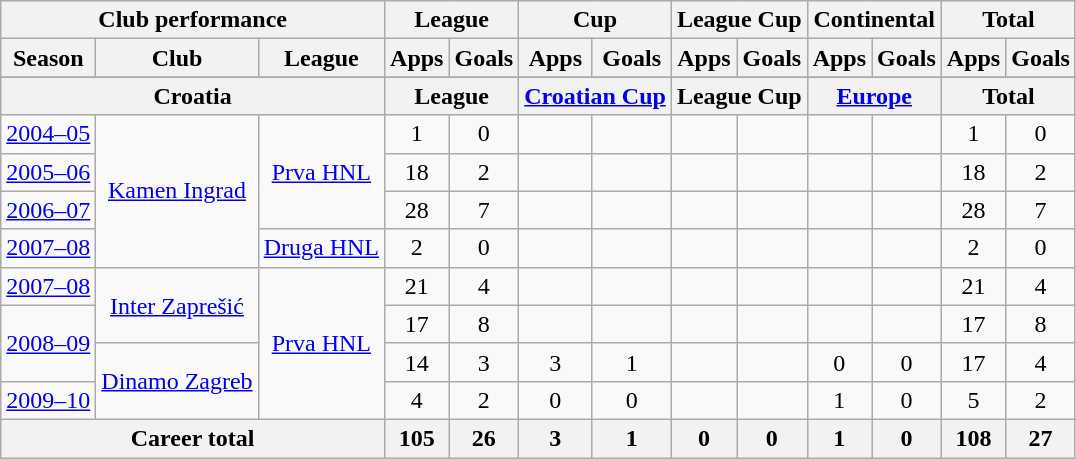<table class="wikitable" style="text-align:center">
<tr>
<th colspan=3>Club performance</th>
<th colspan=2>League</th>
<th colspan=2>Cup</th>
<th colspan=2>League Cup</th>
<th colspan=2>Continental</th>
<th colspan=2>Total</th>
</tr>
<tr>
<th>Season</th>
<th>Club</th>
<th>League</th>
<th>Apps</th>
<th>Goals</th>
<th>Apps</th>
<th>Goals</th>
<th>Apps</th>
<th>Goals</th>
<th>Apps</th>
<th>Goals</th>
<th>Apps</th>
<th>Goals</th>
</tr>
<tr>
</tr>
<tr>
<th colspan=3>Croatia</th>
<th colspan=2>League</th>
<th colspan=2><a href='#'>Croatian Cup</a></th>
<th colspan=2>League Cup</th>
<th colspan=2><a href='#'>Europe</a></th>
<th colspan=2>Total</th>
</tr>
<tr>
<td><a href='#'>2004–05</a></td>
<td rowspan="4"><a href='#'>Kamen Ingrad</a></td>
<td rowspan="3"><a href='#'>Prva HNL</a></td>
<td>1</td>
<td>0</td>
<td></td>
<td></td>
<td></td>
<td></td>
<td></td>
<td></td>
<td>1</td>
<td>0</td>
</tr>
<tr>
<td><a href='#'>2005–06</a></td>
<td>18</td>
<td>2</td>
<td></td>
<td></td>
<td></td>
<td></td>
<td></td>
<td></td>
<td>18</td>
<td>2</td>
</tr>
<tr>
<td><a href='#'>2006–07</a></td>
<td>28</td>
<td>7</td>
<td></td>
<td></td>
<td></td>
<td></td>
<td></td>
<td></td>
<td>28</td>
<td>7</td>
</tr>
<tr>
<td><a href='#'>2007–08</a></td>
<td><a href='#'>Druga HNL</a></td>
<td>2</td>
<td>0</td>
<td></td>
<td></td>
<td></td>
<td></td>
<td></td>
<td></td>
<td>2</td>
<td>0</td>
</tr>
<tr>
<td><a href='#'>2007–08</a></td>
<td rowspan="2"><a href='#'>Inter Zaprešić</a></td>
<td rowspan="4"><a href='#'>Prva HNL</a></td>
<td>21</td>
<td>4</td>
<td></td>
<td></td>
<td></td>
<td></td>
<td></td>
<td></td>
<td>21</td>
<td>4</td>
</tr>
<tr>
<td rowspan="2"><a href='#'>2008–09</a></td>
<td>17</td>
<td>8</td>
<td></td>
<td></td>
<td></td>
<td></td>
<td></td>
<td></td>
<td>17</td>
<td>8</td>
</tr>
<tr>
<td rowspan="2"><a href='#'>Dinamo Zagreb</a></td>
<td>14</td>
<td>3</td>
<td>3</td>
<td>1</td>
<td></td>
<td></td>
<td>0</td>
<td>0</td>
<td>17</td>
<td>4</td>
</tr>
<tr>
<td><a href='#'>2009–10</a></td>
<td>4</td>
<td>2</td>
<td>0</td>
<td>0</td>
<td></td>
<td></td>
<td>1</td>
<td>0</td>
<td>5</td>
<td>2</td>
</tr>
<tr>
<th colspan=3>Career total</th>
<th>105</th>
<th>26</th>
<th>3</th>
<th>1</th>
<th>0</th>
<th>0</th>
<th>1</th>
<th>0</th>
<th>108</th>
<th>27</th>
</tr>
</table>
